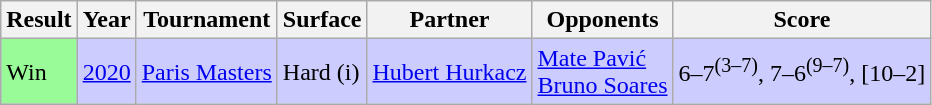<table class="wikitable">
<tr>
<th>Result</th>
<th>Year</th>
<th>Tournament</th>
<th>Surface</th>
<th>Partner</th>
<th>Opponents</th>
<th class=unsortable>Score</th>
</tr>
<tr bgcolor=ccccff>
<td bgcolor=98fb98>Win</td>
<td><a href='#'>2020</a></td>
<td><a href='#'>Paris Masters</a></td>
<td>Hard (i)</td>
<td> <a href='#'>Hubert Hurkacz</a></td>
<td> <a href='#'>Mate Pavić</a> <br>  <a href='#'>Bruno Soares</a></td>
<td>6–7<sup>(3–7)</sup>, 7–6<sup>(9–7)</sup>, [10–2]</td>
</tr>
</table>
